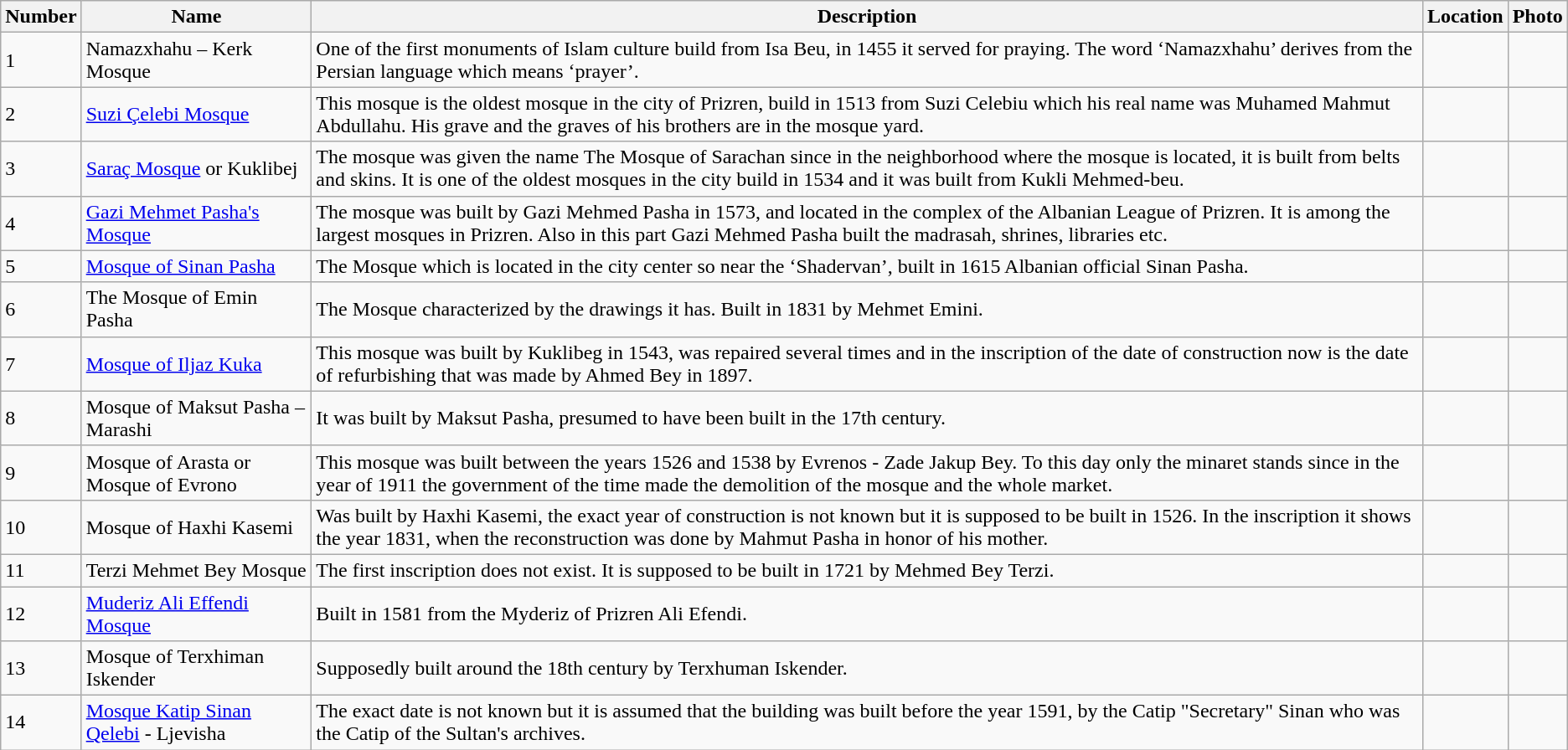<table class="wikitable sortable">
<tr>
<th>Number</th>
<th>Name</th>
<th>Description</th>
<th>Location</th>
<th>Photo</th>
</tr>
<tr>
<td>1</td>
<td>Namazxhahu – Kerk Mosque</td>
<td>One of the first monuments of Islam culture build from Isa Beu, in 1455 it served for praying. The word ‘Namazxhahu’ derives from the Persian language which means ‘prayer’.</td>
<td><small></small></td>
<td></td>
</tr>
<tr>
<td>2</td>
<td><a href='#'>Suzi Çelebi Mosque</a></td>
<td>This mosque is the oldest mosque in the city of Prizren, build in 1513 from Suzi Celebiu which his real name was Muhamed Mahmut Abdullahu. His grave and the graves of his brothers are in the mosque yard.</td>
<td><small></small></td>
<td></td>
</tr>
<tr>
<td>3</td>
<td><a href='#'>Saraç Mosque</a> or Kuklibej</td>
<td>The mosque was given the name The Mosque of Sarachan since in the neighborhood where the mosque is located, it is built from belts and skins. It is one of the oldest mosques in the city build in 1534 and it was built from Kukli Mehmed-beu.</td>
<td><small></small></td>
<td></td>
</tr>
<tr>
<td>4</td>
<td><a href='#'>Gazi Mehmet Pasha's Mosque</a></td>
<td>The mosque was built by Gazi Mehmed Pasha in 1573, and located in the complex of the Albanian League of Prizren. It is among the largest mosques in Prizren. Also in this part Gazi Mehmed Pasha built the madrasah, shrines, libraries etc.</td>
<td><small></small></td>
<td></td>
</tr>
<tr>
<td>5</td>
<td><a href='#'>Mosque of Sinan Pasha</a></td>
<td>The Mosque which is located in the city center so near the ‘Shadervan’, built in 1615 Albanian official Sinan Pasha.</td>
<td><small></small></td>
<td></td>
</tr>
<tr>
<td>6</td>
<td>The Mosque of Emin Pasha</td>
<td>The Mosque characterized by the drawings it has. Built in 1831 by Mehmet Emini.</td>
<td><small></small></td>
<td></td>
</tr>
<tr>
<td>7</td>
<td><a href='#'>Mosque of Iljaz Kuka</a></td>
<td>This mosque was built by Kuklibeg in 1543, was repaired several times and in the inscription of the date of construction now is the date of refurbishing that was made by Ahmed Bey in 1897.</td>
<td><small></small></td>
<td></td>
</tr>
<tr>
<td>8</td>
<td>Mosque of Maksut Pasha – Marashi</td>
<td>It was built by Maksut Pasha, presumed to have been built in the 17th century.</td>
<td><small></small></td>
<td></td>
</tr>
<tr>
<td>9</td>
<td>Mosque of Arasta or Mosque of Evrono</td>
<td>This mosque was built between the years 1526 and 1538 by Evrenos - Zade Jakup Bey. To this day only the minaret stands since in the year of 1911 the government of the time made the demolition of the mosque and the whole market.</td>
<td><small></small></td>
<td></td>
</tr>
<tr>
<td>10</td>
<td>Mosque of Haxhi Kasemi</td>
<td>Was built by Haxhi Kasemi, the exact year of construction is not known but it is supposed to be built in 1526. In the inscription it shows the year 1831, when the reconstruction was done by Mahmut Pasha in honor of his mother.</td>
<td><small></small></td>
<td></td>
</tr>
<tr>
<td>11</td>
<td>Terzi Mehmet Bey Mosque</td>
<td>The first inscription does not exist. It is supposed to be built in 1721 by Mehmed Bey Terzi.</td>
<td><small></small></td>
<td></td>
</tr>
<tr>
<td>12</td>
<td><a href='#'>Muderiz Ali Effendi Mosque</a></td>
<td>Built in 1581 from the Myderiz of Prizren Ali Efendi.</td>
<td><small></small></td>
<td></td>
</tr>
<tr>
<td>13</td>
<td>Mosque of Terxhiman Iskender</td>
<td>Supposedly built around the 18th century by Terxhuman Iskender.</td>
<td><small></small></td>
<td></td>
</tr>
<tr>
<td>14</td>
<td><a href='#'>Mosque Katip Sinan Qelebi</a> - Ljevisha</td>
<td>The exact date is not known but it is assumed that the building was built before the year 1591, by the Catip "Secretary" Sinan who was the Catip of the Sultan's archives.</td>
<td><small></small></td>
<td></td>
</tr>
</table>
